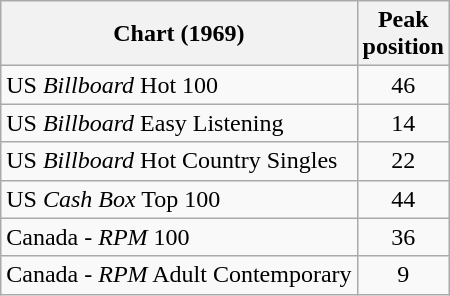<table class="wikitable sortable">
<tr>
<th align="left">Chart (1969)</th>
<th style="text-align:center;">Peak<br>position</th>
</tr>
<tr>
<td align="left">US <em>Billboard</em> Hot 100</td>
<td style="text-align:center;">46</td>
</tr>
<tr>
<td align="left">US <em>Billboard</em> Easy Listening</td>
<td style="text-align:center;">14</td>
</tr>
<tr>
<td align="left">US <em>Billboard</em> Hot Country Singles</td>
<td style="text-align:center;">22</td>
</tr>
<tr>
<td align="left">US <em>Cash Box</em> Top 100</td>
<td style="text-align:center;">44</td>
</tr>
<tr>
<td align="left">Canada - <em>RPM</em> 100</td>
<td style="text-align:center;">36</td>
</tr>
<tr>
<td align="left">Canada - <em>RPM</em> Adult Contemporary</td>
<td style="text-align:center;">9</td>
</tr>
</table>
